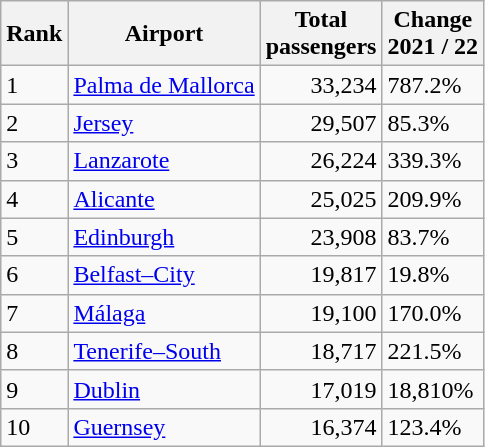<table class="wikitable sortable">
<tr>
<th>Rank</th>
<th>Airport</th>
<th>Total <br>passengers</th>
<th>Change<br>2021 / 22</th>
</tr>
<tr>
<td>1</td>
<td><a href='#'>Palma de Mallorca</a></td>
<td align='right'>33,234</td>
<td> 787.2%</td>
</tr>
<tr>
<td>2</td>
<td><a href='#'>Jersey</a></td>
<td align='right'>29,507</td>
<td> 85.3%</td>
</tr>
<tr>
<td>3</td>
<td><a href='#'>Lanzarote</a></td>
<td align='right'>26,224</td>
<td> 339.3%</td>
</tr>
<tr>
<td>4</td>
<td><a href='#'>Alicante</a></td>
<td align='right'>25,025</td>
<td> 209.9%</td>
</tr>
<tr>
<td>5</td>
<td><a href='#'>Edinburgh</a></td>
<td align='right'>23,908</td>
<td> 83.7%</td>
</tr>
<tr>
<td>6</td>
<td><a href='#'>Belfast–City</a></td>
<td align='right'>19,817</td>
<td> 19.8%</td>
</tr>
<tr>
<td>7</td>
<td><a href='#'>Málaga</a></td>
<td align='right'>19,100</td>
<td> 170.0%</td>
</tr>
<tr>
<td>8</td>
<td><a href='#'>Tenerife–South</a></td>
<td align='right'>18,717</td>
<td> 221.5%</td>
</tr>
<tr>
<td>9</td>
<td><a href='#'>Dublin</a></td>
<td align='right'>17,019</td>
<td> 18,810%</td>
</tr>
<tr>
<td>10</td>
<td><a href='#'>Guernsey</a></td>
<td align='right'>16,374</td>
<td> 123.4%</td>
</tr>
</table>
